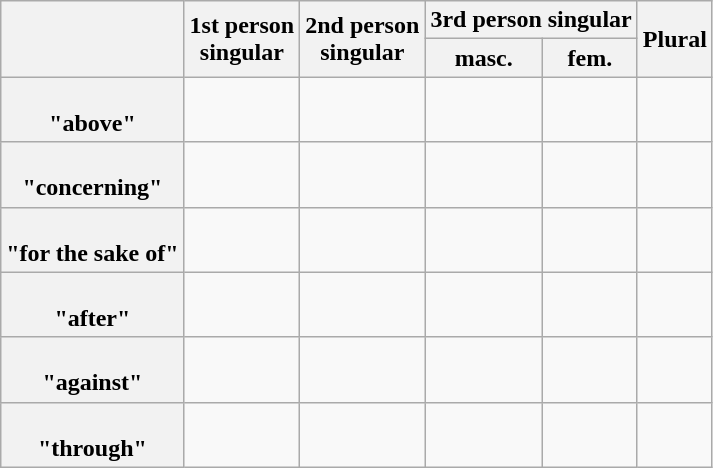<table class="wikitable">
<tr>
<th rowspan="2"></th>
<th rowspan="2">1st person<br>singular</th>
<th rowspan="2">2nd person<br>singular</th>
<th colspan="2">3rd person singular</th>
<th rowspan="2">Plural</th>
</tr>
<tr>
<th>masc.</th>
<th>fem.</th>
</tr>
<tr>
<th><br>"above"</th>
<td></td>
<td></td>
<td></td>
<td></td>
<td></td>
</tr>
<tr>
<th><br>"concerning"</th>
<td></td>
<td></td>
<td></td>
<td></td>
<td></td>
</tr>
<tr>
<th><br>"for the sake of"</th>
<td></td>
<td></td>
<td></td>
<td></td>
<td></td>
</tr>
<tr>
<th><br>"after"</th>
<td></td>
<td></td>
<td></td>
<td></td>
<td></td>
</tr>
<tr>
<th><br>"against"</th>
<td></td>
<td></td>
<td></td>
<td></td>
<td></td>
</tr>
<tr>
<th><br>"through"</th>
<td></td>
<td></td>
<td></td>
<td></td>
<td></td>
</tr>
</table>
